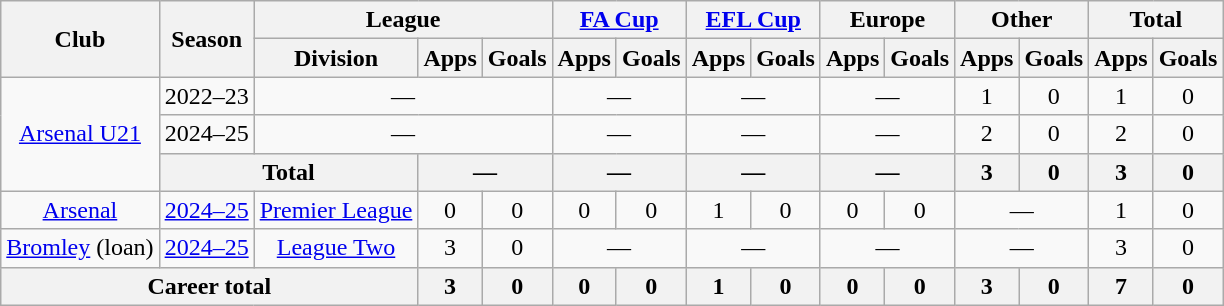<table class="wikitable" style="text-align: center;">
<tr>
<th rowspan="2">Club</th>
<th rowspan="2">Season</th>
<th colspan="3">League</th>
<th colspan="2"><a href='#'>FA Cup</a></th>
<th colspan="2"><a href='#'>EFL Cup</a></th>
<th colspan="2">Europe</th>
<th colspan="2">Other</th>
<th colspan="2">Total</th>
</tr>
<tr>
<th>Division</th>
<th>Apps</th>
<th>Goals</th>
<th>Apps</th>
<th>Goals</th>
<th>Apps</th>
<th>Goals</th>
<th>Apps</th>
<th>Goals</th>
<th>Apps</th>
<th>Goals</th>
<th>Apps</th>
<th>Goals</th>
</tr>
<tr>
<td rowspan="3"><a href='#'>Arsenal U21</a></td>
<td>2022–23</td>
<td colspan="3">—</td>
<td colspan="2">—</td>
<td colspan="2">—</td>
<td colspan="2">—</td>
<td>1</td>
<td>0</td>
<td>1</td>
<td>0</td>
</tr>
<tr>
<td>2024–25</td>
<td colspan="3">—</td>
<td colspan="2">—</td>
<td colspan="2">—</td>
<td colspan="2">—</td>
<td>2</td>
<td>0</td>
<td>2</td>
<td>0</td>
</tr>
<tr>
<th colspan="2">Total</th>
<th colspan="2">—</th>
<th colspan="2">—</th>
<th colspan="2">—</th>
<th colspan="2">—</th>
<th>3</th>
<th>0</th>
<th>3</th>
<th>0</th>
</tr>
<tr>
<td><a href='#'>Arsenal</a></td>
<td><a href='#'>2024–25</a></td>
<td><a href='#'>Premier League</a></td>
<td>0</td>
<td>0</td>
<td>0</td>
<td>0</td>
<td>1</td>
<td>0</td>
<td>0</td>
<td>0</td>
<td colspan="2">—</td>
<td>1</td>
<td>0</td>
</tr>
<tr>
<td><a href='#'>Bromley</a> (loan)</td>
<td><a href='#'>2024–25</a></td>
<td><a href='#'>League Two</a></td>
<td>3</td>
<td>0</td>
<td colspan="2">—</td>
<td colspan="2">—</td>
<td colspan="2">—</td>
<td colspan="2">—</td>
<td>3</td>
<td>0</td>
</tr>
<tr>
<th colspan="3">Career total</th>
<th>3</th>
<th>0</th>
<th>0</th>
<th>0</th>
<th>1</th>
<th>0</th>
<th>0</th>
<th>0</th>
<th>3</th>
<th>0</th>
<th>7</th>
<th>0</th>
</tr>
</table>
